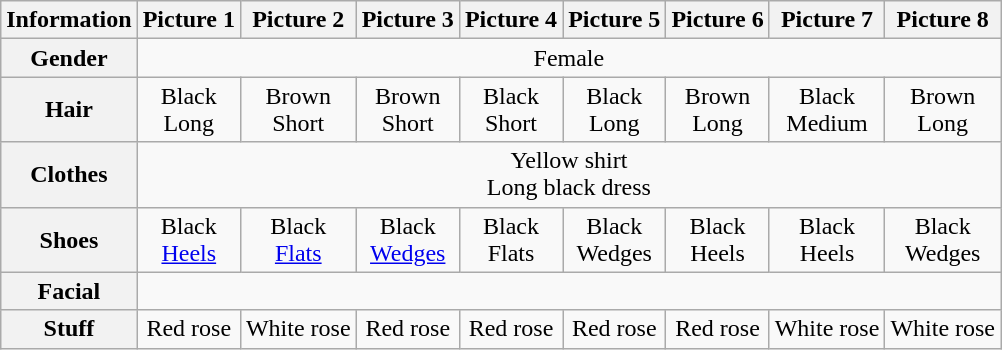<table class="wikitable plainrowheaders" style="text-align:center">
<tr>
<th scope="row">Information</th>
<th scope="row" style="text-align:center">Picture 1</th>
<th scope="row" style="text-align:center">Picture 2</th>
<th scope="row" style="text-align:center">Picture 3</th>
<th scope="row" style="text-align:center">Picture 4</th>
<th scope="row" style="text-align:center">Picture 5</th>
<th scope="row" style="text-align:center">Picture 6</th>
<th scope="row" style="text-align:center">Picture 7</th>
<th scope="row" style="text-align:center">Picture 8</th>
</tr>
<tr>
<th scope="row">Gender</th>
<td colspan="8">Female</td>
</tr>
<tr>
<th scope="row">Hair</th>
<td>Black<br>Long</td>
<td>Brown<br>Short</td>
<td>Brown<br>Short</td>
<td>Black<br>Short</td>
<td>Black<br>Long</td>
<td>Brown<br>Long</td>
<td>Black<br>Medium</td>
<td>Brown<br>Long</td>
</tr>
<tr>
<th scope="row">Clothes</th>
<td colspan="8">Yellow shirt<br>Long black dress</td>
</tr>
<tr>
<th scope="row">Shoes</th>
<td>Black<br><a href='#'>Heels</a></td>
<td>Black<br><a href='#'>Flats</a></td>
<td>Black<br><a href='#'>Wedges</a></td>
<td>Black<br>Flats</td>
<td>Black<br>Wedges</td>
<td>Black<br>Heels</td>
<td>Black<br>Heels</td>
<td>Black<br>Wedges</td>
</tr>
<tr>
<th scope="row">Facial</th>
<td colspan="8"></td>
</tr>
<tr>
<th scope="row">Stuff</th>
<td>Red rose</td>
<td>White rose</td>
<td>Red rose</td>
<td>Red rose</td>
<td>Red rose</td>
<td>Red rose</td>
<td>White rose</td>
<td>White rose</td>
</tr>
</table>
